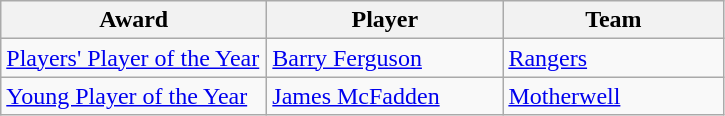<table class="wikitable">
<tr>
<th width=170>Award</th>
<th width=150>Player</th>
<th width=140>Team</th>
</tr>
<tr>
<td><a href='#'>Players' Player of the Year</a></td>
<td> <a href='#'>Barry Ferguson</a></td>
<td><a href='#'>Rangers</a></td>
</tr>
<tr>
<td><a href='#'>Young Player of the Year</a></td>
<td> <a href='#'>James McFadden</a></td>
<td><a href='#'>Motherwell</a></td>
</tr>
</table>
